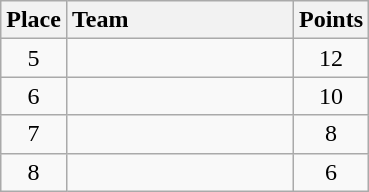<table class="wikitable" style="text-align:center; padding-bottom:0;">
<tr>
<th>Place</th>
<th style="width:9em; text-align:left;">Team</th>
<th>Points</th>
</tr>
<tr>
<td>5</td>
<td align=left></td>
<td>12</td>
</tr>
<tr>
<td>6</td>
<td align=left></td>
<td>10</td>
</tr>
<tr>
<td>7</td>
<td align=left></td>
<td>8</td>
</tr>
<tr>
<td>8</td>
<td align=left></td>
<td>6</td>
</tr>
</table>
